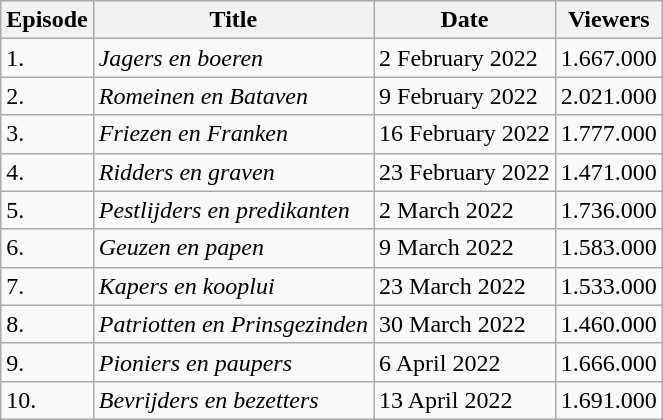<table class="wikitable">
<tr>
<th>Episode</th>
<th>Title</th>
<th>Date</th>
<th>Viewers</th>
</tr>
<tr>
<td>1.</td>
<td><em>Jagers en boeren</em></td>
<td>2 February 2022</td>
<td>1.667.000</td>
</tr>
<tr>
<td>2.</td>
<td><em>Romeinen en Bataven</em></td>
<td>9 February 2022</td>
<td>2.021.000</td>
</tr>
<tr>
<td>3.</td>
<td><em>Friezen en Franken</em></td>
<td>16 February 2022</td>
<td>1.777.000</td>
</tr>
<tr>
<td>4.</td>
<td><em>Ridders en graven</em></td>
<td>23 February 2022</td>
<td>1.471.000</td>
</tr>
<tr>
<td>5.</td>
<td><em>Pestlijders en predikanten</em></td>
<td>2 March 2022</td>
<td>1.736.000</td>
</tr>
<tr>
<td>6.</td>
<td><em>Geuzen en papen</em></td>
<td>9 March 2022</td>
<td>1.583.000</td>
</tr>
<tr>
<td>7.</td>
<td><em>Kapers en kooplui</em></td>
<td>23 March 2022</td>
<td>1.533.000</td>
</tr>
<tr>
<td>8.</td>
<td><em>Patriotten en Prinsgezinden</em></td>
<td>30 March 2022</td>
<td>1.460.000</td>
</tr>
<tr>
<td>9.</td>
<td><em>Pioniers en paupers</em></td>
<td>6 April 2022</td>
<td>1.666.000</td>
</tr>
<tr>
<td>10.</td>
<td><em>Bevrijders en bezetters</em></td>
<td>13 April 2022</td>
<td>1.691.000</td>
</tr>
</table>
